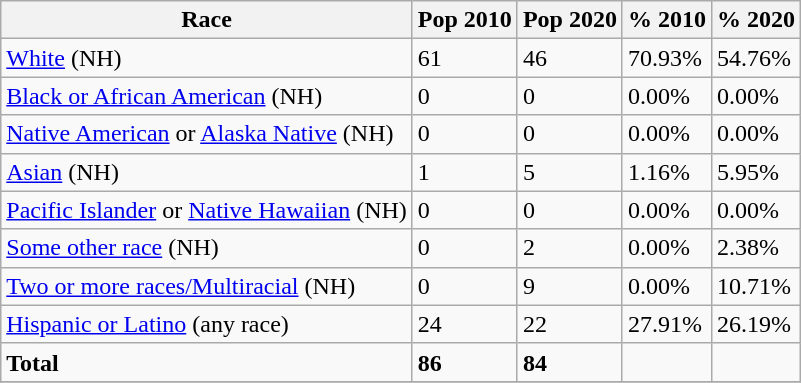<table class="wikitable">
<tr>
<th>Race</th>
<th>Pop 2010</th>
<th>Pop 2020</th>
<th>% 2010</th>
<th>% 2020</th>
</tr>
<tr>
<td><a href='#'>White</a> (NH)</td>
<td>61</td>
<td>46</td>
<td>70.93%</td>
<td>54.76%</td>
</tr>
<tr>
<td><a href='#'>Black or African American</a> (NH)</td>
<td>0</td>
<td>0</td>
<td>0.00%</td>
<td>0.00%</td>
</tr>
<tr>
<td><a href='#'>Native American</a> or <a href='#'>Alaska Native</a> (NH)</td>
<td>0</td>
<td>0</td>
<td>0.00%</td>
<td>0.00%</td>
</tr>
<tr>
<td><a href='#'>Asian</a> (NH)</td>
<td>1</td>
<td>5</td>
<td>1.16%</td>
<td>5.95%</td>
</tr>
<tr>
<td><a href='#'>Pacific Islander</a> or <a href='#'>Native Hawaiian</a> (NH)</td>
<td>0</td>
<td>0</td>
<td>0.00%</td>
<td>0.00%</td>
</tr>
<tr>
<td><a href='#'>Some other race</a> (NH)</td>
<td>0</td>
<td>2</td>
<td>0.00%</td>
<td>2.38%</td>
</tr>
<tr>
<td><a href='#'>Two or more races/Multiracial</a> (NH)</td>
<td>0</td>
<td>9</td>
<td>0.00%</td>
<td>10.71%</td>
</tr>
<tr>
<td><a href='#'>Hispanic or Latino</a> (any race)</td>
<td>24</td>
<td>22</td>
<td>27.91%</td>
<td>26.19%</td>
</tr>
<tr>
<td><strong>Total</strong></td>
<td><strong>86</strong></td>
<td><strong>84</strong></td>
<td></td>
<td></td>
</tr>
<tr>
</tr>
</table>
